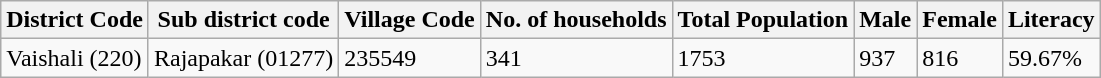<table class="wikitable">
<tr>
<th>District Code</th>
<th>Sub district code</th>
<th>Village Code</th>
<th>No. of households</th>
<th>Total Population</th>
<th>Male</th>
<th>Female</th>
<th>Literacy</th>
</tr>
<tr>
<td>Vaishali (220)</td>
<td>Rajapakar (01277)</td>
<td>235549</td>
<td>341</td>
<td>1753</td>
<td>937</td>
<td>816</td>
<td>59.67%</td>
</tr>
</table>
